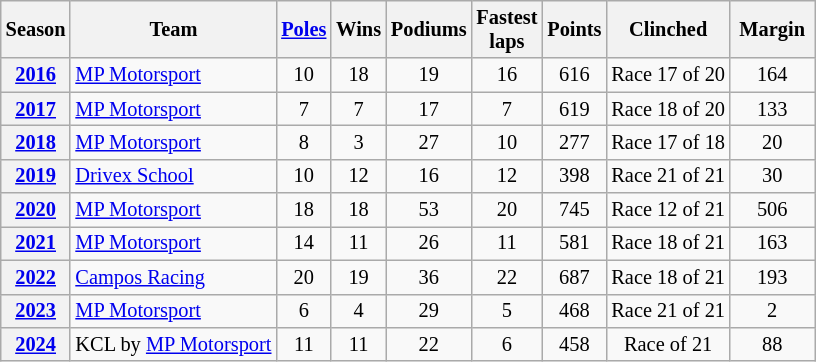<table class="wikitable sortable" style="font-size:85%; text-align:center;">
<tr>
<th scope=col>Season</th>
<th scope=col>Team</th>
<th scope=col><a href='#'>Poles</a></th>
<th scope=col>Wins</th>
<th scope=col>Podiums</th>
<th scope=col width="40">Fastest laps</th>
<th scope=col>Points</th>
<th scope=col>Clinched</th>
<th scope=col width="50">Margin</th>
</tr>
<tr>
<th><a href='#'>2016</a></th>
<td align=left> <a href='#'>MP Motorsport</a></td>
<td>10</td>
<td>18</td>
<td>19</td>
<td>16</td>
<td>616</td>
<td>Race 17 of 20</td>
<td>164</td>
</tr>
<tr>
<th><a href='#'>2017</a></th>
<td align=left> <a href='#'>MP Motorsport</a></td>
<td>7</td>
<td>7</td>
<td>17</td>
<td>7</td>
<td>619</td>
<td>Race 18 of 20</td>
<td>133</td>
</tr>
<tr>
<th><a href='#'>2018</a></th>
<td align=left> <a href='#'>MP Motorsport</a></td>
<td>8</td>
<td>3</td>
<td>27</td>
<td>10</td>
<td>277</td>
<td>Race 17 of 18</td>
<td>20</td>
</tr>
<tr>
<th><a href='#'>2019</a></th>
<td align=left> <a href='#'>Drivex School</a></td>
<td>10</td>
<td>12</td>
<td>16</td>
<td>12</td>
<td>398</td>
<td>Race 21 of 21</td>
<td>30</td>
</tr>
<tr>
<th><a href='#'>2020</a></th>
<td align=left> <a href='#'>MP Motorsport</a></td>
<td>18</td>
<td>18</td>
<td>53</td>
<td>20</td>
<td>745</td>
<td>Race 12 of 21</td>
<td>506</td>
</tr>
<tr>
<th><a href='#'>2021</a></th>
<td align=left> <a href='#'>MP Motorsport</a></td>
<td>14</td>
<td>11</td>
<td>26</td>
<td>11</td>
<td>581</td>
<td>Race 18 of 21</td>
<td>163</td>
</tr>
<tr>
<th><a href='#'>2022</a></th>
<td align=left> <a href='#'>Campos Racing</a></td>
<td>20</td>
<td>19</td>
<td>36</td>
<td>22</td>
<td>687</td>
<td>Race 18 of 21</td>
<td>193</td>
</tr>
<tr>
<th><a href='#'>2023</a></th>
<td align=left> <a href='#'>MP Motorsport</a></td>
<td>6</td>
<td>4</td>
<td>29</td>
<td>5</td>
<td>468</td>
<td>Race 21 of 21</td>
<td>2</td>
</tr>
<tr>
<th><a href='#'>2024</a></th>
<td align=left> KCL by <a href='#'>MP Motorsport</a></td>
<td>11</td>
<td>11</td>
<td>22</td>
<td>6</td>
<td>458</td>
<td>Race  of 21</td>
<td>88</td>
</tr>
</table>
